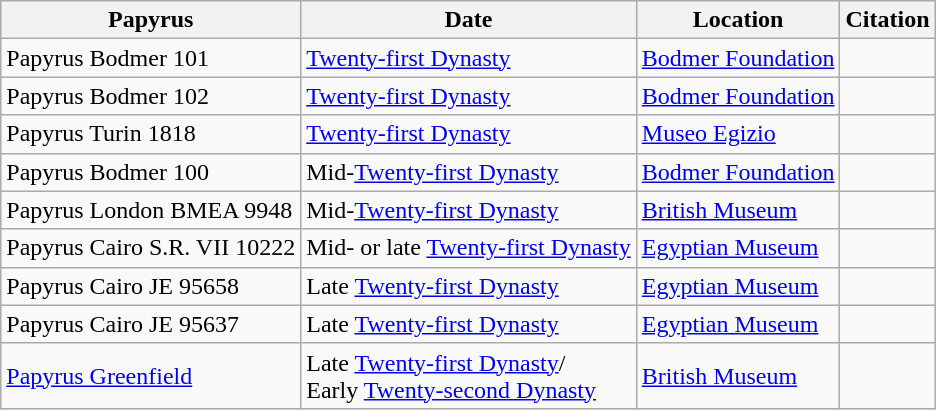<table class="wikitable">
<tr>
<th>Papyrus</th>
<th>Date</th>
<th>Location</th>
<th>Citation</th>
</tr>
<tr>
<td>Papyrus Bodmer 101</td>
<td><a href='#'>Twenty-first Dynasty</a></td>
<td><a href='#'>Bodmer Foundation</a></td>
<td></td>
</tr>
<tr>
<td>Papyrus Bodmer 102</td>
<td><a href='#'>Twenty-first Dynasty</a></td>
<td><a href='#'>Bodmer Foundation</a></td>
<td></td>
</tr>
<tr>
<td>Papyrus Turin 1818</td>
<td><a href='#'>Twenty-first Dynasty</a></td>
<td><a href='#'>Museo Egizio</a></td>
<td></td>
</tr>
<tr>
<td>Papyrus Bodmer 100</td>
<td>Mid-<a href='#'>Twenty-first Dynasty</a></td>
<td><a href='#'>Bodmer Foundation</a></td>
<td></td>
</tr>
<tr>
<td>Papyrus London BMEA 9948</td>
<td>Mid-<a href='#'>Twenty-first Dynasty</a></td>
<td><a href='#'>British Museum</a></td>
<td></td>
</tr>
<tr>
<td>Papyrus Cairo S.R. VII 10222</td>
<td>Mid- or late <a href='#'>Twenty-first Dynasty</a></td>
<td><a href='#'>Egyptian Museum</a></td>
<td></td>
</tr>
<tr>
<td>Papyrus Cairo JE 95658</td>
<td>Late <a href='#'>Twenty-first Dynasty</a></td>
<td><a href='#'>Egyptian Museum</a></td>
<td></td>
</tr>
<tr>
<td>Papyrus Cairo JE 95637</td>
<td>Late <a href='#'>Twenty-first Dynasty</a></td>
<td><a href='#'>Egyptian Museum</a></td>
<td></td>
</tr>
<tr>
<td><a href='#'>Papyrus Greenfield</a></td>
<td>Late <a href='#'>Twenty-first Dynasty</a>/<br>Early <a href='#'>Twenty-second Dynasty</a></td>
<td><a href='#'>British Museum</a></td>
<td></td>
</tr>
</table>
